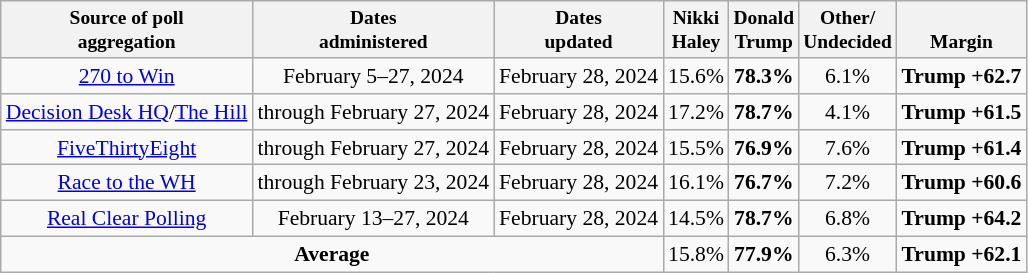<table class="wikitable sortable mw-datatable" style="font-size:90%;text-align:center;">
<tr valign="bottom" style="font-size:90%;">
<th>Source of poll<br>aggregation</th>
<th>Dates<br>administered</th>
<th>Dates<br>updated</th>
<th>Nikki<br>Haley</th>
<th>Donald<br>Trump</th>
<th>Other/<br>Undecided</th>
<th>Margin</th>
</tr>
<tr>
<td><a href='#'>270 to Win</a></td>
<td>February 5–27, 2024</td>
<td>February 28, 2024</td>
<td>15.6%</td>
<td><strong>78.3%</strong></td>
<td>6.1%</td>
<td><strong>Trump +62.7</strong></td>
</tr>
<tr>
<td><a href='#'>Decision Desk HQ</a>/<a href='#'>The Hill</a></td>
<td>through February 27, 2024</td>
<td>February 28, 2024</td>
<td>17.2%</td>
<td><strong>78.7%</strong></td>
<td>4.1%</td>
<td><strong>Trump +61.5</strong></td>
</tr>
<tr>
<td><a href='#'>FiveThirtyEight</a></td>
<td>through February 27, 2024</td>
<td>February 28, 2024</td>
<td>15.5%</td>
<td><strong>76.9%</strong></td>
<td>7.6%</td>
<td><strong>Trump +61.4</strong></td>
</tr>
<tr>
<td><a href='#'>Race to the WH</a></td>
<td>through February 23, 2024</td>
<td>February 28, 2024</td>
<td>16.1%</td>
<td><strong>76.7%</strong></td>
<td>7.2%</td>
<td><strong>Trump +60.6</strong></td>
</tr>
<tr>
<td><a href='#'>Real Clear Polling</a></td>
<td>February 13–27, 2024</td>
<td>February 28, 2024</td>
<td>14.5%</td>
<td><strong>78.7%</strong></td>
<td>6.8%</td>
<td><strong>Trump +64.2</strong></td>
</tr>
<tr>
<td colspan="3"><strong>Average</strong></td>
<td>15.8%</td>
<td><strong>77.9%</strong></td>
<td>6.3%</td>
<td><strong>Trump +62.1</strong></td>
</tr>
</table>
